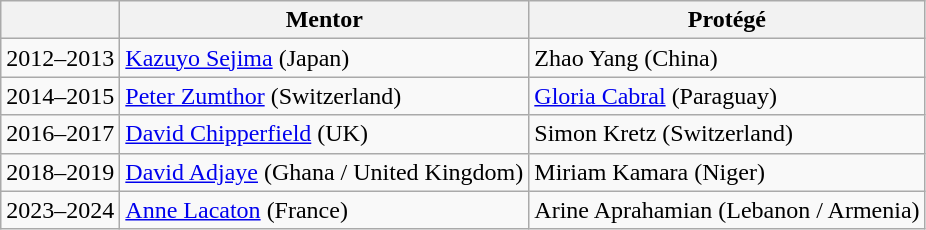<table class="wikitable">
<tr>
<th> </th>
<th>Mentor</th>
<th>Protégé</th>
</tr>
<tr>
<td>2012–2013</td>
<td><a href='#'>Kazuyo Sejima</a> (Japan)</td>
<td>Zhao Yang (China)</td>
</tr>
<tr>
<td>2014–2015</td>
<td><a href='#'>Peter Zumthor</a> (Switzerland)</td>
<td><a href='#'>Gloria Cabral</a> (Paraguay)</td>
</tr>
<tr>
<td>2016–2017</td>
<td><a href='#'>David Chipperfield</a> (UK)</td>
<td>Simon Kretz (Switzerland)</td>
</tr>
<tr>
<td>2018–2019</td>
<td><a href='#'>David Adjaye</a> (Ghana / United Kingdom)</td>
<td>Miriam Kamara (Niger)</td>
</tr>
<tr>
<td>2023–2024</td>
<td><a href='#'>Anne Lacaton</a> (France)</td>
<td>Arine Aprahamian (Lebanon / Armenia)</td>
</tr>
</table>
